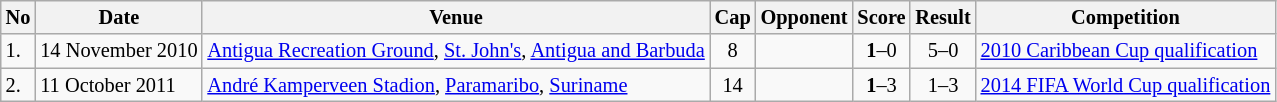<table class="wikitable" style="font-size:85%;">
<tr>
<th>No</th>
<th>Date</th>
<th>Venue</th>
<th>Cap</th>
<th>Opponent</th>
<th>Score</th>
<th>Result</th>
<th>Competition</th>
</tr>
<tr>
<td>1.</td>
<td>14 November 2010</td>
<td><a href='#'>Antigua Recreation Ground</a>, <a href='#'>St. John's</a>, <a href='#'>Antigua and Barbuda</a></td>
<td align="center">8</td>
<td></td>
<td align=center><strong>1</strong>–0</td>
<td align=center>5–0</td>
<td><a href='#'>2010 Caribbean Cup qualification</a></td>
</tr>
<tr>
<td>2.</td>
<td>11 October 2011</td>
<td><a href='#'>André Kamperveen Stadion</a>, <a href='#'>Paramaribo</a>, <a href='#'>Suriname</a></td>
<td align="center">14</td>
<td></td>
<td align=center><strong>1</strong>–3</td>
<td align=center>1–3</td>
<td><a href='#'>2014 FIFA World Cup qualification</a></td>
</tr>
</table>
